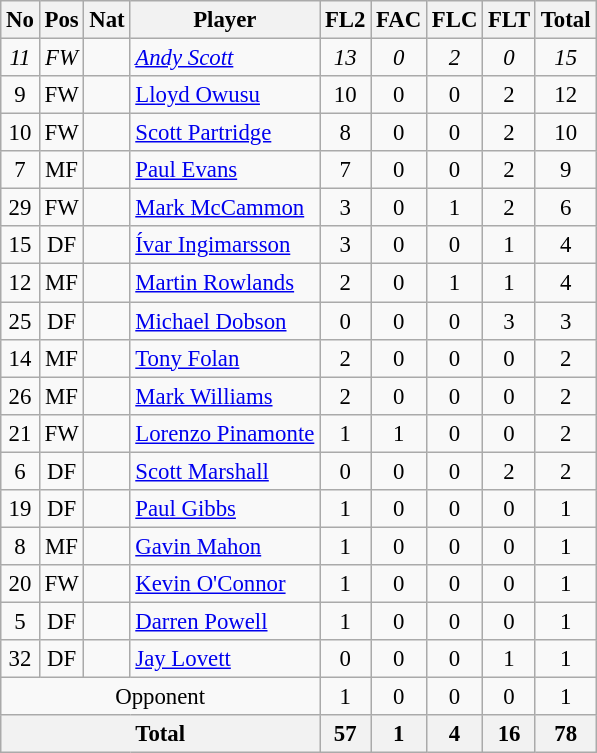<table class="wikitable"  style="text-align:center; border:1px #aaa solid; font-size:95%;">
<tr>
<th>No</th>
<th>Pos</th>
<th>Nat</th>
<th>Player</th>
<th>FL2</th>
<th>FAC</th>
<th>FLC</th>
<th>FLT</th>
<th>Total</th>
</tr>
<tr>
<td><em>11</em></td>
<td><em>FW</em></td>
<td><em></em></td>
<td style="text-align:left;"><a href='#'><em>Andy Scott</em></a></td>
<td><em>13</em></td>
<td><em>0</em></td>
<td><em>2</em></td>
<td><em>0</em></td>
<td><em>15</em></td>
</tr>
<tr>
<td>9</td>
<td>FW</td>
<td></td>
<td style="text-align:left;"><a href='#'>Lloyd Owusu</a></td>
<td>10</td>
<td>0</td>
<td>0</td>
<td>2</td>
<td>12</td>
</tr>
<tr>
<td>10</td>
<td>FW</td>
<td></td>
<td style="text-align:left;"><a href='#'>Scott Partridge</a></td>
<td>8</td>
<td>0</td>
<td>0</td>
<td>2</td>
<td>10</td>
</tr>
<tr>
<td>7</td>
<td>MF</td>
<td></td>
<td style="text-align:left;"><a href='#'>Paul Evans</a></td>
<td>7</td>
<td>0</td>
<td>0</td>
<td>2</td>
<td>9</td>
</tr>
<tr>
<td>29</td>
<td>FW</td>
<td></td>
<td style="text-align:left;"><a href='#'>Mark McCammon</a></td>
<td>3</td>
<td>0</td>
<td>1</td>
<td>2</td>
<td>6</td>
</tr>
<tr>
<td>15</td>
<td>DF</td>
<td></td>
<td style="text-align:left;"><a href='#'>Ívar Ingimarsson</a></td>
<td>3</td>
<td>0</td>
<td>0</td>
<td>1</td>
<td>4</td>
</tr>
<tr>
<td>12</td>
<td>MF</td>
<td></td>
<td style="text-align:left;"><a href='#'>Martin Rowlands</a></td>
<td>2</td>
<td>0</td>
<td>1</td>
<td>1</td>
<td>4</td>
</tr>
<tr>
<td>25</td>
<td>DF</td>
<td></td>
<td style="text-align:left;"><a href='#'>Michael Dobson</a></td>
<td>0</td>
<td>0</td>
<td>0</td>
<td>3</td>
<td>3</td>
</tr>
<tr>
<td>14</td>
<td>MF</td>
<td></td>
<td style="text-align:left;"><a href='#'>Tony Folan</a></td>
<td>2</td>
<td>0</td>
<td>0</td>
<td>0</td>
<td>2</td>
</tr>
<tr>
<td>26</td>
<td>MF</td>
<td></td>
<td style="text-align:left;"><a href='#'>Mark Williams</a></td>
<td>2</td>
<td>0</td>
<td>0</td>
<td>0</td>
<td>2</td>
</tr>
<tr>
<td>21</td>
<td>FW</td>
<td></td>
<td style="text-align:left;"><a href='#'>Lorenzo Pinamonte</a></td>
<td>1</td>
<td>1</td>
<td>0</td>
<td>0</td>
<td>2</td>
</tr>
<tr>
<td>6</td>
<td>DF</td>
<td></td>
<td style="text-align:left;"><a href='#'>Scott Marshall</a></td>
<td>0</td>
<td>0</td>
<td>0</td>
<td>2</td>
<td>2</td>
</tr>
<tr>
<td>19</td>
<td>DF</td>
<td></td>
<td style="text-align:left;"><a href='#'>Paul Gibbs</a></td>
<td>1</td>
<td>0</td>
<td>0</td>
<td>0</td>
<td>1</td>
</tr>
<tr>
<td>8</td>
<td>MF</td>
<td></td>
<td style="text-align:left;"><a href='#'>Gavin Mahon</a></td>
<td>1</td>
<td>0</td>
<td>0</td>
<td>0</td>
<td>1</td>
</tr>
<tr>
<td>20</td>
<td>FW</td>
<td></td>
<td style="text-align:left;"><a href='#'>Kevin O'Connor</a></td>
<td>1</td>
<td>0</td>
<td>0</td>
<td>0</td>
<td>1</td>
</tr>
<tr>
<td>5</td>
<td>DF</td>
<td></td>
<td style="text-align:left;"><a href='#'>Darren Powell</a></td>
<td>1</td>
<td>0</td>
<td>0</td>
<td>0</td>
<td>1</td>
</tr>
<tr>
<td>32</td>
<td>DF</td>
<td></td>
<td style="text-align:left;"><a href='#'>Jay Lovett</a></td>
<td>0</td>
<td>0</td>
<td>0</td>
<td>1</td>
<td>1</td>
</tr>
<tr>
<td colspan="4">Opponent</td>
<td>1</td>
<td>0</td>
<td>0</td>
<td>0</td>
<td>1</td>
</tr>
<tr>
<th colspan="4">Total</th>
<th>57</th>
<th>1</th>
<th>4</th>
<th>16</th>
<th>78</th>
</tr>
</table>
